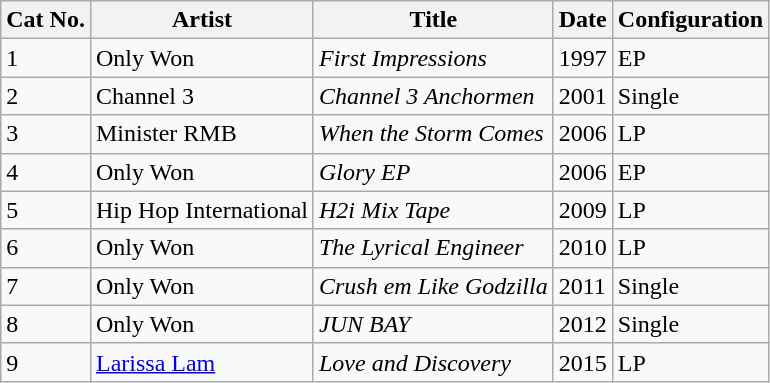<table class="wikitable">
<tr>
<th>Cat No.</th>
<th>Artist</th>
<th>Title</th>
<th>Date</th>
<th>Configuration</th>
</tr>
<tr>
<td>1</td>
<td>Only Won</td>
<td><em>First Impressions</em></td>
<td>1997</td>
<td>EP</td>
</tr>
<tr>
<td>2</td>
<td>Channel 3</td>
<td><em>Channel 3 Anchormen</em></td>
<td>2001</td>
<td>Single</td>
</tr>
<tr>
<td>3</td>
<td>Minister RMB</td>
<td><em>When the Storm Comes</em></td>
<td>2006</td>
<td>LP</td>
</tr>
<tr>
<td>4</td>
<td>Only Won</td>
<td><em>Glory EP</em></td>
<td>2006</td>
<td>EP</td>
</tr>
<tr>
<td>5</td>
<td>Hip Hop International</td>
<td><em>H2i Mix Tape</em></td>
<td>2009</td>
<td>LP</td>
</tr>
<tr>
<td>6</td>
<td>Only Won</td>
<td><em>The Lyrical Engineer</em></td>
<td>2010</td>
<td>LP</td>
</tr>
<tr>
<td>7</td>
<td>Only Won</td>
<td><em>Crush em Like Godzilla</em></td>
<td>2011</td>
<td>Single</td>
</tr>
<tr>
<td>8</td>
<td>Only Won</td>
<td><em>JUN BAY</em></td>
<td>2012</td>
<td>Single</td>
</tr>
<tr>
<td>9</td>
<td><a href='#'>Larissa Lam</a></td>
<td><em>Love and Discovery</em></td>
<td>2015</td>
<td>LP</td>
</tr>
</table>
